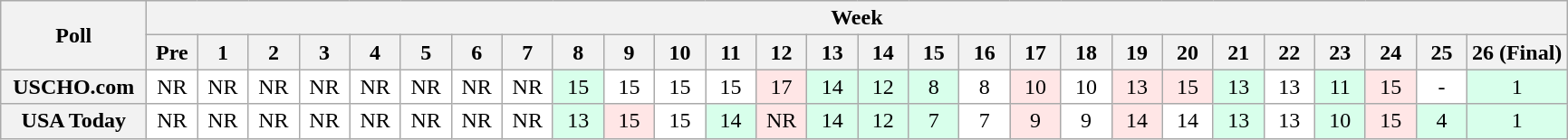<table class="wikitable" style="white-space:nowrap;">
<tr>
<th scope="col" width="100" rowspan="2">Poll</th>
<th colspan="27">Week</th>
</tr>
<tr>
<th scope="col" width="30">Pre</th>
<th scope="col" width="30">1</th>
<th scope="col" width="30">2</th>
<th scope="col" width="30">3</th>
<th scope="col" width="30">4</th>
<th scope="col" width="30">5</th>
<th scope="col" width="30">6</th>
<th scope="col" width="30">7</th>
<th scope="col" width="30">8</th>
<th scope="col" width="30">9</th>
<th scope="col" width="30">10</th>
<th scope="col" width="30">11</th>
<th scope="col" width="30">12</th>
<th scope="col" width="30">13</th>
<th scope="col" width="30">14</th>
<th scope="col" width="30">15</th>
<th scope="col" width="30">16</th>
<th scope="col" width="30">17</th>
<th scope="col" width="30">18</th>
<th scope="col" width="30">19</th>
<th scope="col" width="30">20</th>
<th scope="col" width="30">21</th>
<th scope="col" width="30">22</th>
<th scope="col" width="30">23</th>
<th scope="col" width="30">24</th>
<th scope="col" width="30">25</th>
<th scope="col" width="30">26 (Final)</th>
</tr>
<tr style="text-align:center;">
<th>USCHO.com</th>
<td bgcolor=FFFFFF>NR</td>
<td bgcolor=FFFFFF>NR</td>
<td bgcolor=FFFFFF>NR</td>
<td bgcolor=FFFFFF>NR</td>
<td bgcolor=FFFFFF>NR</td>
<td bgcolor=FFFFFF>NR</td>
<td bgcolor=FFFFFF>NR</td>
<td bgcolor=FFFFFF>NR</td>
<td bgcolor=D8FFEB>15</td>
<td bgcolor=FFFFFF>15</td>
<td bgcolor=FFFFFF>15</td>
<td bgcolor=FFFFFF>15</td>
<td bgcolor=FFE6E6>17</td>
<td bgcolor=D8FFEB>14</td>
<td bgcolor=D8FFEB>12</td>
<td bgcolor=D8FFEB>8</td>
<td bgcolor=FFFFFF>8</td>
<td bgcolor=FFE6E6>10</td>
<td bgcolor=FFFFFF>10</td>
<td bgcolor=FFE6E6>13</td>
<td bgcolor=FFE6E6>15</td>
<td bgcolor=D8FFEB>13</td>
<td bgcolor=FFFFFF>13</td>
<td bgcolor=D8FFEB>11</td>
<td bgcolor=FFE6E6>15</td>
<td bgcolor=FFFFFF>-</td>
<td bgcolor=D8FFEB>1 </td>
</tr>
<tr style="text-align:center;">
<th>USA Today</th>
<td bgcolor=FFFFFF>NR</td>
<td bgcolor=FFFFFF>NR</td>
<td bgcolor=FFFFFF>NR</td>
<td bgcolor=FFFFFF>NR</td>
<td bgcolor=FFFFFF>NR</td>
<td bgcolor=FFFFFF>NR</td>
<td bgcolor=FFFFFF>NR</td>
<td bgcolor=FFFFFF>NR</td>
<td bgcolor=D8FFEB>13</td>
<td bgcolor=FFE6E6>15</td>
<td bgcolor=FFFFFF>15</td>
<td bgcolor=D8FFEB>14</td>
<td bgcolor=FFE6E6>NR</td>
<td bgcolor=D8FFEB>14</td>
<td bgcolor=D8FFEB>12</td>
<td bgcolor=D8FFEB>7</td>
<td bgcolor=FFFFFF>7</td>
<td bgcolor=FFE6E6>9</td>
<td bgcolor=FFFFFF>9</td>
<td bgcolor=FFE6E6>14</td>
<td bgcolor=FFFFFF>14</td>
<td bgcolor=D8FFEB>13</td>
<td bgcolor=FFFFFF>13</td>
<td bgcolor=D8FFEB>10</td>
<td bgcolor=FFE6E6>15</td>
<td bgcolor=D8FFEB>4</td>
<td bgcolor=D8FFEB>1 </td>
</tr>
</table>
